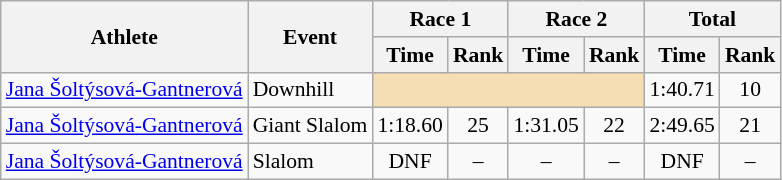<table class="wikitable" style="font-size:90%">
<tr>
<th rowspan="2">Athlete</th>
<th rowspan="2">Event</th>
<th colspan="2">Race 1</th>
<th colspan="2">Race 2</th>
<th colspan="2">Total</th>
</tr>
<tr>
<th>Time</th>
<th>Rank</th>
<th>Time</th>
<th>Rank</th>
<th>Time</th>
<th>Rank</th>
</tr>
<tr>
<td><a href='#'>Jana Šoltýsová-Gantnerová</a></td>
<td>Downhill</td>
<td colspan="4" bgcolor="wheat"></td>
<td align="center">1:40.71</td>
<td align="center">10</td>
</tr>
<tr>
<td><a href='#'>Jana Šoltýsová-Gantnerová</a></td>
<td>Giant Slalom</td>
<td align="center">1:18.60</td>
<td align="center">25</td>
<td align="center">1:31.05</td>
<td align="center">22</td>
<td align="center">2:49.65</td>
<td align="center">21</td>
</tr>
<tr>
<td><a href='#'>Jana Šoltýsová-Gantnerová</a></td>
<td>Slalom</td>
<td align="center">DNF</td>
<td align="center">–</td>
<td align="center">–</td>
<td align="center">–</td>
<td align="center">DNF</td>
<td align="center">–</td>
</tr>
</table>
